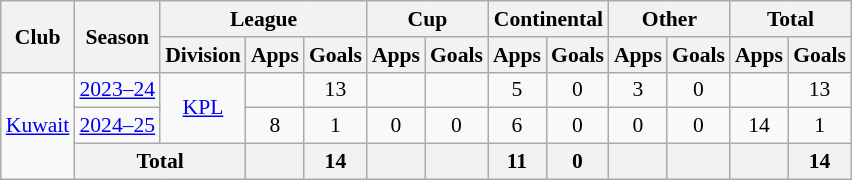<table class="wikitable" style="font-size:90%; text-align: center">
<tr>
<th rowspan=2>Club</th>
<th rowspan=2>Season</th>
<th colspan=3>League</th>
<th colspan=2>Cup</th>
<th colspan=2>Continental</th>
<th colspan=2>Other</th>
<th colspan=2>Total</th>
</tr>
<tr>
<th>Division</th>
<th>Apps</th>
<th>Goals</th>
<th>Apps</th>
<th>Goals</th>
<th>Apps</th>
<th>Goals</th>
<th>Apps</th>
<th>Goals</th>
<th>Apps</th>
<th>Goals</th>
</tr>
<tr>
<td rowspan=3><a href='#'>Kuwait</a></td>
<td><a href='#'>2023–24</a></td>
<td rowspan=2><a href='#'>KPL</a></td>
<td></td>
<td>13</td>
<td></td>
<td></td>
<td>5</td>
<td>0</td>
<td>3</td>
<td>0</td>
<td></td>
<td>13</td>
</tr>
<tr>
<td><a href='#'>2024–25</a></td>
<td>8</td>
<td>1</td>
<td>0</td>
<td>0</td>
<td>6</td>
<td>0</td>
<td>0</td>
<td>0</td>
<td>14</td>
<td>1</td>
</tr>
<tr>
<th colspan=2>Total</th>
<th></th>
<th>14</th>
<th></th>
<th></th>
<th>11</th>
<th>0</th>
<th></th>
<th></th>
<th></th>
<th>14</th>
</tr>
</table>
